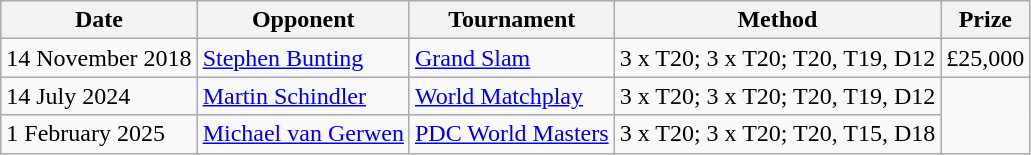<table class="wikitable">
<tr>
<th>Date</th>
<th>Opponent</th>
<th>Tournament</th>
<th>Method</th>
<th>Prize</th>
</tr>
<tr>
<td>14 November 2018</td>
<td> <a href='#'>Stephen Bunting</a></td>
<td><a href='#'>Grand Slam</a></td>
<td>3 x T20; 3 x T20; T20, T19, D12</td>
<td>£25,000</td>
</tr>
<tr>
<td>14 July 2024</td>
<td> <a href='#'>Martin Schindler</a></td>
<td><a href='#'>World Matchplay</a></td>
<td>3 x T20; 3 x T20; T20, T19, D12</td>
</tr>
<tr>
<td>1 February 2025</td>
<td> <a href='#'>Michael van Gerwen</a></td>
<td><a href='#'>PDC World Masters</a></td>
<td>3 x T20; 3 x T20; T20, T15, D18</td>
</tr>
</table>
